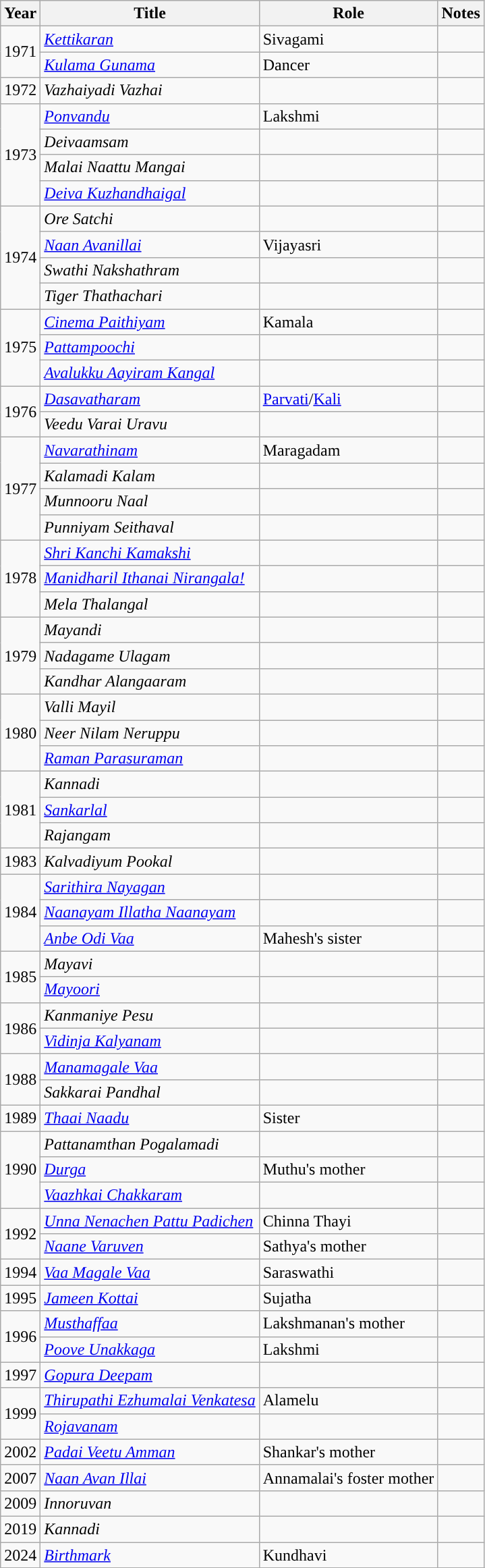<table class="wikitable sortable">
<tr>
<th>Year</th>
<th>Title</th>
<th>Role</th>
<th class="unsortable">Notes</th>
</tr>
<tr>
<td rowspan=2>1971</td>
<td><em><a href='#'>Kettikaran</a></em></td>
<td>Sivagami</td>
<td></td>
</tr>
<tr>
<td><em><a href='#'>Kulama Gunama</a></em></td>
<td>Dancer</td>
<td></td>
</tr>
<tr>
<td>1972</td>
<td><em>Vazhaiyadi Vazhai</em></td>
<td></td>
<td></td>
</tr>
<tr>
<td rowspan=4>1973</td>
<td><em><a href='#'>Ponvandu</a></em></td>
<td>Lakshmi</td>
<td></td>
</tr>
<tr>
<td><em>Deivaamsam</em></td>
<td></td>
<td></td>
</tr>
<tr>
<td><em>Malai Naattu Mangai</em></td>
<td></td>
<td></td>
</tr>
<tr>
<td><em><a href='#'>Deiva Kuzhandhaigal</a></em></td>
<td></td>
<td></td>
</tr>
<tr>
<td rowspan=4>1974</td>
<td><em>Ore Satchi</em></td>
<td></td>
<td></td>
</tr>
<tr>
<td><em><a href='#'>Naan Avanillai</a></em></td>
<td>Vijayasri</td>
<td></td>
</tr>
<tr>
<td><em>Swathi Nakshathram</em></td>
<td></td>
<td></td>
</tr>
<tr>
<td><em>Tiger Thathachari</em></td>
<td></td>
<td></td>
</tr>
<tr>
<td rowspan=3>1975</td>
<td><em><a href='#'>Cinema Paithiyam</a></em></td>
<td>Kamala</td>
<td></td>
</tr>
<tr>
<td><em><a href='#'>Pattampoochi</a></em></td>
<td></td>
<td></td>
</tr>
<tr>
<td><em><a href='#'>Avalukku Aayiram Kangal</a></em></td>
<td></td>
<td></td>
</tr>
<tr>
<td rowspan=2>1976</td>
<td><em><a href='#'>Dasavatharam</a></em></td>
<td><a href='#'>Parvati</a>/<a href='#'>Kali</a></td>
<td></td>
</tr>
<tr>
<td><em>Veedu Varai Uravu</em></td>
<td></td>
<td></td>
</tr>
<tr>
<td rowspan=4>1977</td>
<td><em><a href='#'>Navarathinam</a></em></td>
<td>Maragadam</td>
<td></td>
</tr>
<tr>
<td><em>Kalamadi Kalam</em></td>
<td></td>
<td></td>
</tr>
<tr>
<td><em>Munnooru Naal</em></td>
<td></td>
<td></td>
</tr>
<tr>
<td><em>Punniyam Seithaval</em></td>
<td></td>
<td></td>
</tr>
<tr>
<td rowspan=3>1978</td>
<td><em><a href='#'>Shri Kanchi Kamakshi</a></em></td>
<td></td>
<td></td>
</tr>
<tr>
<td><em><a href='#'>Manidharil Ithanai Nirangala!</a></em></td>
<td></td>
<td></td>
</tr>
<tr>
<td><em>Mela Thalangal</em></td>
<td></td>
<td></td>
</tr>
<tr>
<td rowspan=3>1979</td>
<td><em>Mayandi</em></td>
<td></td>
<td></td>
</tr>
<tr>
<td><em>Nadagame Ulagam</em></td>
<td></td>
<td></td>
</tr>
<tr>
<td><em>Kandhar Alangaaram</em></td>
<td></td>
<td></td>
</tr>
<tr>
<td rowspan=3>1980</td>
<td><em>Valli Mayil</em></td>
<td></td>
<td></td>
</tr>
<tr>
<td><em>Neer Nilam Neruppu</em></td>
<td></td>
<td></td>
</tr>
<tr>
<td><em><a href='#'>Raman Parasuraman</a></em></td>
<td></td>
<td></td>
</tr>
<tr>
<td rowspan=3>1981</td>
<td><em>Kannadi</em></td>
<td></td>
<td></td>
</tr>
<tr>
<td><em><a href='#'>Sankarlal</a></em></td>
<td></td>
<td></td>
</tr>
<tr>
<td><em>Rajangam</em></td>
<td></td>
<td></td>
</tr>
<tr>
<td>1983</td>
<td><em>Kalvadiyum Pookal</em></td>
<td></td>
<td></td>
</tr>
<tr>
<td rowspan=3>1984</td>
<td><em><a href='#'>Sarithira Nayagan</a></em></td>
<td></td>
<td></td>
</tr>
<tr>
<td><em><a href='#'>Naanayam Illatha Naanayam</a></em></td>
<td></td>
<td></td>
</tr>
<tr>
<td><em><a href='#'>Anbe Odi Vaa</a></em></td>
<td>Mahesh's sister</td>
<td></td>
</tr>
<tr>
<td rowspan="2">1985</td>
<td><em>Mayavi</em></td>
<td></td>
<td></td>
</tr>
<tr>
<td><em><a href='#'>Mayoori</a></em></td>
<td></td>
<td></td>
</tr>
<tr>
<td rowspan="2'">1986</td>
<td><em>Kanmaniye Pesu</em></td>
<td></td>
<td></td>
</tr>
<tr>
<td><em><a href='#'>Vidinja Kalyanam</a></em></td>
<td></td>
<td></td>
</tr>
<tr>
<td rowspan=2>1988</td>
<td><em><a href='#'>Manamagale Vaa</a></em></td>
<td></td>
<td></td>
</tr>
<tr>
<td><em>Sakkarai Pandhal</em></td>
<td></td>
<td></td>
</tr>
<tr>
<td>1989</td>
<td><em><a href='#'>Thaai Naadu</a></em></td>
<td>Sister</td>
<td></td>
</tr>
<tr>
<td rowspan=3>1990</td>
<td><em>Pattanamthan Pogalamadi</em></td>
<td></td>
<td></td>
</tr>
<tr>
<td><em><a href='#'>Durga</a></em></td>
<td>Muthu's mother</td>
<td></td>
</tr>
<tr>
<td><em><a href='#'>Vaazhkai Chakkaram</a></em></td>
<td></td>
<td></td>
</tr>
<tr>
<td rowspan=2>1992</td>
<td><em><a href='#'>Unna Nenachen Pattu Padichen</a></em></td>
<td>Chinna Thayi</td>
<td></td>
</tr>
<tr>
<td><em><a href='#'>Naane Varuven</a></em></td>
<td>Sathya's mother</td>
<td></td>
</tr>
<tr>
<td>1994</td>
<td><em><a href='#'>Vaa Magale Vaa</a></em></td>
<td>Saraswathi</td>
<td></td>
</tr>
<tr>
<td>1995</td>
<td><em><a href='#'>Jameen Kottai</a></em></td>
<td>Sujatha</td>
<td></td>
</tr>
<tr>
<td rowspan=2>1996</td>
<td><em><a href='#'>Musthaffaa</a></em></td>
<td>Lakshmanan's mother</td>
<td></td>
</tr>
<tr>
<td><em><a href='#'>Poove Unakkaga</a></em></td>
<td>Lakshmi</td>
<td></td>
</tr>
<tr>
<td>1997</td>
<td><em><a href='#'>Gopura Deepam</a></em></td>
<td></td>
<td></td>
</tr>
<tr>
<td rowspan="2">1999</td>
<td><em><a href='#'>Thirupathi Ezhumalai Venkatesa</a></em></td>
<td>Alamelu</td>
<td></td>
</tr>
<tr>
<td><em><a href='#'>Rojavanam</a></em></td>
<td></td>
<td></td>
</tr>
<tr>
<td>2002</td>
<td><em><a href='#'>Padai Veetu Amman</a></em></td>
<td>Shankar's mother</td>
<td></td>
</tr>
<tr>
<td>2007</td>
<td><em><a href='#'>Naan Avan Illai</a></em></td>
<td>Annamalai's foster mother</td>
<td></td>
</tr>
<tr>
<td>2009</td>
<td><em>Innoruvan</em></td>
<td></td>
<td></td>
</tr>
<tr>
<td>2019</td>
<td><em>Kannadi</em></td>
<td></td>
<td></td>
</tr>
<tr>
<td>2024</td>
<td><em><a href='#'>Birthmark</a></em></td>
<td>Kundhavi</td>
<td></td>
</tr>
<tr>
</tr>
</table>
